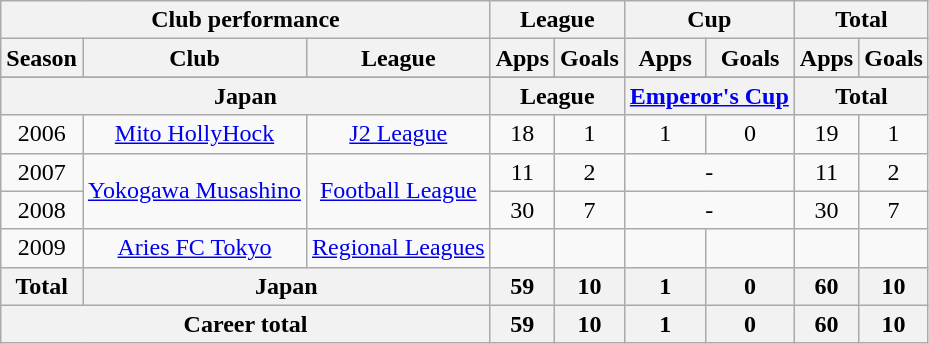<table class="wikitable" style="text-align:center">
<tr>
<th colspan=3>Club performance</th>
<th colspan=2>League</th>
<th colspan=2>Cup</th>
<th colspan=2>Total</th>
</tr>
<tr>
<th>Season</th>
<th>Club</th>
<th>League</th>
<th>Apps</th>
<th>Goals</th>
<th>Apps</th>
<th>Goals</th>
<th>Apps</th>
<th>Goals</th>
</tr>
<tr>
</tr>
<tr>
<th colspan=3>Japan</th>
<th colspan=2>League</th>
<th colspan=2><a href='#'>Emperor's Cup</a></th>
<th colspan=2>Total</th>
</tr>
<tr>
<td>2006</td>
<td><a href='#'>Mito HollyHock</a></td>
<td><a href='#'>J2 League</a></td>
<td>18</td>
<td>1</td>
<td>1</td>
<td>0</td>
<td>19</td>
<td>1</td>
</tr>
<tr>
<td>2007</td>
<td rowspan="2"><a href='#'>Yokogawa Musashino</a></td>
<td rowspan="2"><a href='#'>Football League</a></td>
<td>11</td>
<td>2</td>
<td colspan="2">-</td>
<td>11</td>
<td>2</td>
</tr>
<tr>
<td>2008</td>
<td>30</td>
<td>7</td>
<td colspan="2">-</td>
<td>30</td>
<td>7</td>
</tr>
<tr>
<td>2009</td>
<td><a href='#'>Aries FC Tokyo</a></td>
<td><a href='#'>Regional Leagues</a></td>
<td></td>
<td></td>
<td></td>
<td></td>
<td></td>
<td></td>
</tr>
<tr>
<th rowspan=1>Total</th>
<th colspan=2>Japan</th>
<th>59</th>
<th>10</th>
<th>1</th>
<th>0</th>
<th>60</th>
<th>10</th>
</tr>
<tr>
<th colspan=3>Career total</th>
<th>59</th>
<th>10</th>
<th>1</th>
<th>0</th>
<th>60</th>
<th>10</th>
</tr>
</table>
